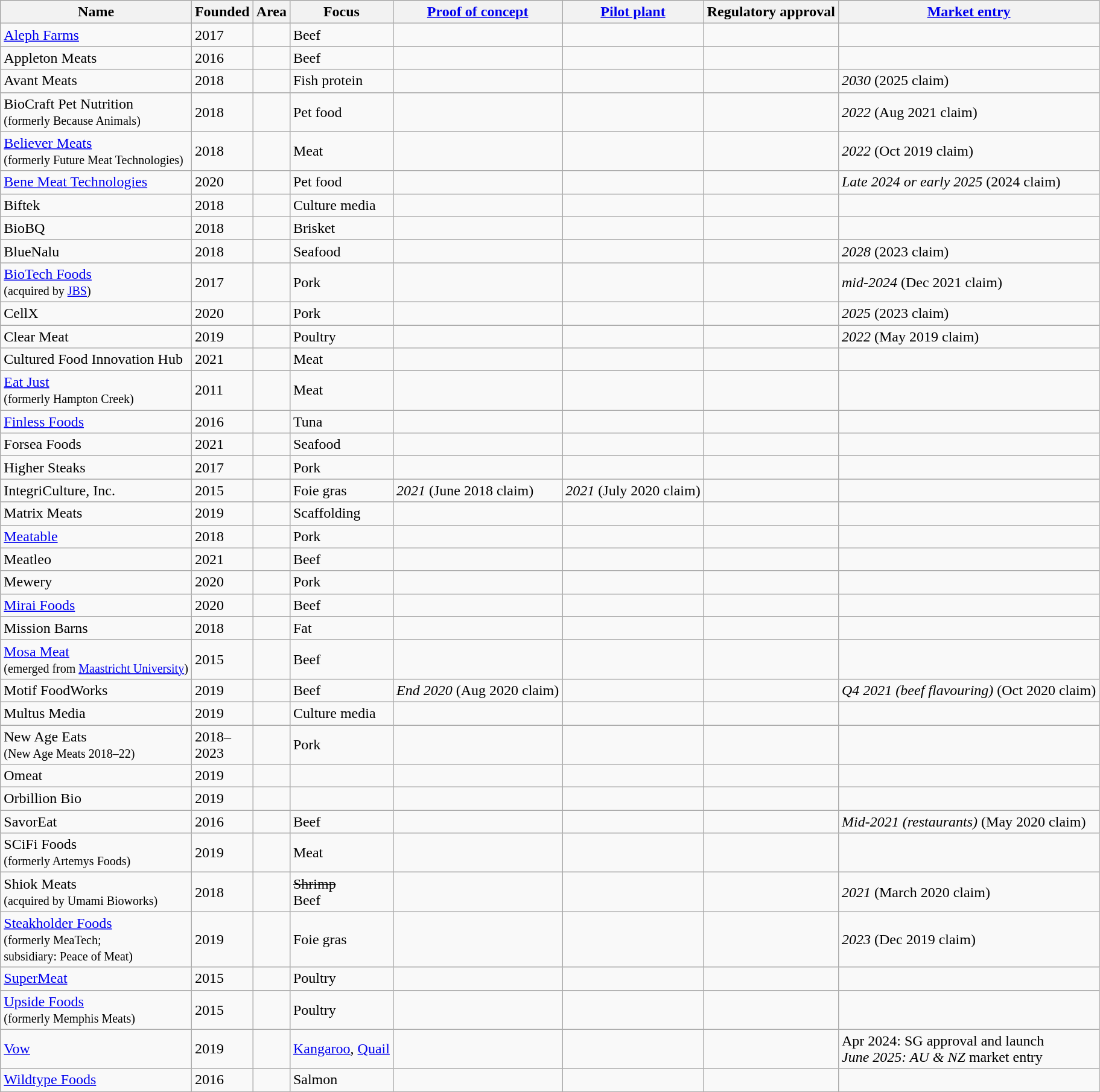<table class="sortable wikitable">
<tr>
<th>Name</th>
<th>Founded</th>
<th>Area</th>
<th>Focus</th>
<th><a href='#'>Proof of concept</a></th>
<th><a href='#'>Pilot plant</a></th>
<th>Regulatory approval</th>
<th><a href='#'>Market entry</a></th>
</tr>
<tr>
<td><a href='#'>Aleph Farms</a></td>
<td>2017</td>
<td></td>
<td>Beef</td>
<td></td>
<td></td>
<td></td>
<td></td>
</tr>
<tr>
<td>Appleton Meats</td>
<td>2016</td>
<td></td>
<td>Beef</td>
<td></td>
<td></td>
<td></td>
<td></td>
</tr>
<tr>
<td>Avant Meats</td>
<td>2018</td>
<td></td>
<td>Fish protein</td>
<td></td>
<td></td>
<td></td>
<td><em>2030</em> (2025 claim)</td>
</tr>
<tr>
<td>BioCraft Pet Nutrition<br><small>(formerly Because Animals)</small></td>
<td>2018</td>
<td></td>
<td>Pet food</td>
<td></td>
<td></td>
<td></td>
<td><em>2022</em> (Aug 2021 claim)</td>
</tr>
<tr>
<td><a href='#'>Believer Meats</a><br><small>(formerly Future Meat Technologies)</small></td>
<td>2018</td>
<td></td>
<td>Meat</td>
<td></td>
<td></td>
<td></td>
<td><em>2022</em> (Oct 2019 claim)</td>
</tr>
<tr>
<td><a href='#'>Bene Meat Technologies</a></td>
<td>2020</td>
<td></td>
<td>Pet food</td>
<td></td>
<td></td>
<td></td>
<td><em>Late 2024 or early 2025</em> (2024 claim)</td>
</tr>
<tr>
<td>Biftek</td>
<td>2018</td>
<td></td>
<td>Culture media</td>
<td></td>
<td></td>
<td></td>
<td></td>
</tr>
<tr>
<td>BioBQ</td>
<td>2018</td>
<td></td>
<td>Brisket</td>
<td></td>
<td></td>
<td></td>
<td></td>
</tr>
<tr>
<td>BlueNalu</td>
<td>2018</td>
<td></td>
<td>Seafood</td>
<td></td>
<td></td>
<td></td>
<td><em>2028</em> (2023 claim)</td>
</tr>
<tr>
<td><a href='#'>BioTech Foods</a><br><small>(acquired by <a href='#'>JBS</a>)</small></td>
<td>2017</td>
<td></td>
<td>Pork</td>
<td></td>
<td></td>
<td></td>
<td><em>mid-2024</em> (Dec 2021 claim)</td>
</tr>
<tr>
<td>CellX</td>
<td>2020</td>
<td></td>
<td>Pork</td>
<td></td>
<td></td>
<td></td>
<td><em>2025</em> (2023 claim)</td>
</tr>
<tr>
<td>Clear Meat</td>
<td>2019</td>
<td></td>
<td>Poultry</td>
<td></td>
<td></td>
<td></td>
<td><em>2022</em> (May 2019 claim)</td>
</tr>
<tr>
<td>Cultured Food Innovation Hub</td>
<td>2021</td>
<td></td>
<td>Meat</td>
<td></td>
<td></td>
<td></td>
<td></td>
</tr>
<tr>
<td><a href='#'>Eat Just</a><br><small>(formerly Hampton Creek)</small></td>
<td>2011</td>
<td></td>
<td>Meat</td>
<td></td>
<td></td>
<td></td>
<td></td>
</tr>
<tr>
<td><a href='#'>Finless Foods</a></td>
<td>2016</td>
<td></td>
<td>Tuna</td>
<td></td>
<td></td>
<td></td>
<td></td>
</tr>
<tr>
<td>Forsea Foods</td>
<td>2021</td>
<td></td>
<td>Seafood</td>
<td></td>
<td></td>
<td></td>
<td></td>
</tr>
<tr>
<td>Higher Steaks</td>
<td>2017</td>
<td></td>
<td>Pork</td>
<td></td>
<td></td>
<td></td>
<td></td>
</tr>
<tr>
<td>IntegriCulture, Inc.</td>
<td>2015</td>
<td></td>
<td>Foie gras</td>
<td><em>2021</em> (June 2018 claim)</td>
<td><em>2021</em> (July 2020 claim)</td>
<td></td>
<td></td>
</tr>
<tr>
<td>Matrix Meats</td>
<td>2019</td>
<td></td>
<td>Scaffolding</td>
<td></td>
<td></td>
<td></td>
<td></td>
</tr>
<tr>
<td><a href='#'>Meatable</a></td>
<td>2018</td>
<td></td>
<td>Pork</td>
<td></td>
<td></td>
<td></td>
<td></td>
</tr>
<tr>
<td>Meatleo</td>
<td>2021</td>
<td></td>
<td>Beef</td>
<td></td>
<td></td>
<td></td>
<td></td>
</tr>
<tr>
<td>Mewery</td>
<td>2020</td>
<td></td>
<td>Pork</td>
<td></td>
<td></td>
<td></td>
<td></td>
</tr>
<tr>
<td><a href='#'>Mirai Foods</a></td>
<td>2020</td>
<td></td>
<td>Beef</td>
<td></td>
<td></td>
<td></td>
<td></td>
</tr>
<tr>
</tr>
<tr>
<td>Mission Barns</td>
<td>2018</td>
<td></td>
<td>Fat</td>
<td></td>
<td></td>
<td></td>
<td></td>
</tr>
<tr>
<td><a href='#'>Mosa Meat</a><br><small>(emerged from <a href='#'>Maastricht University</a>)</small></td>
<td>2015</td>
<td></td>
<td>Beef</td>
<td></td>
<td></td>
<td></td>
<td></td>
</tr>
<tr>
<td>Motif FoodWorks</td>
<td>2019</td>
<td></td>
<td>Beef</td>
<td><em>End 2020</em> (Aug 2020 claim)</td>
<td></td>
<td></td>
<td><em>Q4 2021 (beef flavouring)</em> (Oct 2020 claim)</td>
</tr>
<tr>
<td>Multus Media</td>
<td>2019</td>
<td></td>
<td>Culture media</td>
<td></td>
<td></td>
<td></td>
<td></td>
</tr>
<tr>
<td>New Age Eats<br><small>(New Age Meats 2018–22)</small></td>
<td>2018–<br>2023</td>
<td></td>
<td>Pork</td>
<td></td>
<td></td>
<td></td>
<td></td>
</tr>
<tr>
<td>Omeat</td>
<td>2019</td>
<td></td>
<td></td>
<td></td>
<td></td>
<td></td>
<td></td>
</tr>
<tr>
<td>Orbillion Bio</td>
<td>2019</td>
<td></td>
<td></td>
<td></td>
<td></td>
<td></td>
<td></td>
</tr>
<tr>
<td>SavorEat</td>
<td>2016</td>
<td></td>
<td>Beef</td>
<td></td>
<td></td>
<td></td>
<td><em>Mid-2021 (restaurants)</em> (May 2020 claim)</td>
</tr>
<tr>
<td>SCiFi Foods<br><small>(formerly Artemys Foods)</small></td>
<td>2019</td>
<td></td>
<td>Meat</td>
<td></td>
<td></td>
<td></td>
<td></td>
</tr>
<tr>
<td>Shiok Meats<br><small>(acquired by Umami Bioworks)</small></td>
<td>2018</td>
<td></td>
<td><s>Shrimp</s><br>Beef</td>
<td></td>
<td></td>
<td></td>
<td><em>2021</em> (March 2020 claim)</td>
</tr>
<tr>
<td><a href='#'>Steakholder Foods</a><br><small>(formerly MeaTech;<br>subsidiary: Peace of Meat)</small></td>
<td>2019</td>
<td><br></td>
<td>Foie gras</td>
<td></td>
<td></td>
<td></td>
<td><em>2023</em> (Dec 2019 claim)</td>
</tr>
<tr>
<td><a href='#'>SuperMeat</a></td>
<td>2015</td>
<td></td>
<td>Poultry</td>
<td></td>
<td></td>
<td></td>
<td></td>
</tr>
<tr>
<td><a href='#'>Upside Foods</a><br><small>(formerly Memphis Meats)</small></td>
<td>2015</td>
<td></td>
<td>Poultry</td>
<td></td>
<td></td>
<td></td>
<td></td>
</tr>
<tr>
<td><a href='#'>Vow</a></td>
<td>2019</td>
<td></td>
<td><a href='#'>Kangaroo</a>, <a href='#'>Quail</a></td>
<td></td>
<td></td>
<td></td>
<td>Apr 2024: SG approval and launch<br><em>June 2025: AU & NZ</em> market entry </td>
</tr>
<tr>
<td><a href='#'>Wildtype Foods</a></td>
<td>2016</td>
<td></td>
<td>Salmon</td>
<td></td>
<td></td>
<td></td>
<td></td>
</tr>
</table>
